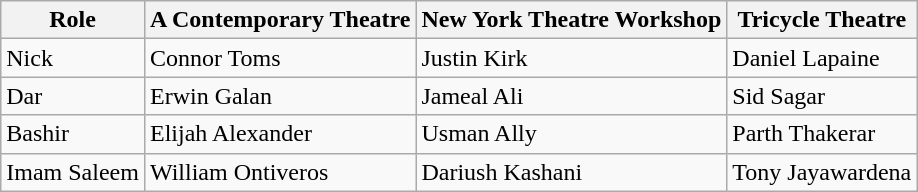<table class="wikitable">
<tr>
<th>Role</th>
<th>A Contemporary Theatre</th>
<th>New York Theatre Workshop</th>
<th>Tricycle Theatre</th>
</tr>
<tr>
<td>Nick</td>
<td>Connor Toms</td>
<td>Justin Kirk</td>
<td>Daniel Lapaine</td>
</tr>
<tr>
<td>Dar</td>
<td>Erwin Galan</td>
<td>Jameal Ali</td>
<td>Sid Sagar</td>
</tr>
<tr>
<td>Bashir</td>
<td>Elijah Alexander</td>
<td>Usman Ally</td>
<td>Parth Thakerar</td>
</tr>
<tr>
<td>Imam Saleem</td>
<td>William Ontiveros</td>
<td>Dariush Kashani</td>
<td>Tony Jayawardena</td>
</tr>
</table>
